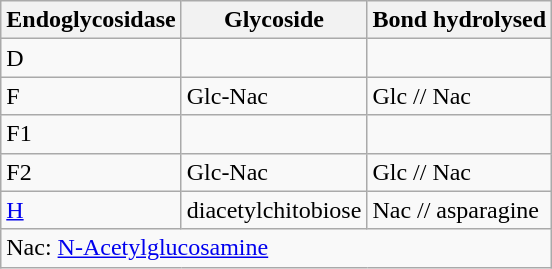<table class = "wikitable floatright">
<tr>
<th>Endoglycosidase</th>
<th>Glycoside</th>
<th>Bond hydrolysed</th>
</tr>
<tr>
<td>D</td>
<td></td>
<td></td>
</tr>
<tr>
<td>F</td>
<td>Glc-Nac</td>
<td>Glc // Nac</td>
</tr>
<tr>
<td>F1</td>
<td></td>
<td></td>
</tr>
<tr>
<td>F2</td>
<td>Glc-Nac</td>
<td>Glc // Nac</td>
</tr>
<tr>
<td><a href='#'>H</a></td>
<td>diacetylchitobiose</td>
<td>Nac // asparagine</td>
</tr>
<tr>
<td colspan=3>Nac: <a href='#'>N-Acetylglucosamine</a></td>
</tr>
</table>
